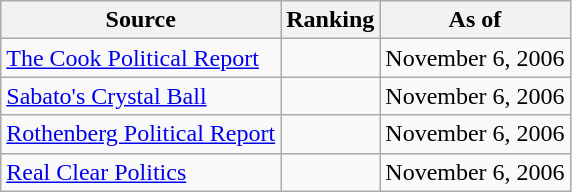<table class="wikitable" style="text-align:center">
<tr>
<th>Source</th>
<th>Ranking</th>
<th>As of</th>
</tr>
<tr>
<td align=left><a href='#'>The Cook Political Report</a></td>
<td></td>
<td>November 6, 2006</td>
</tr>
<tr>
<td align=left><a href='#'>Sabato's Crystal Ball</a></td>
<td></td>
<td>November 6, 2006</td>
</tr>
<tr>
<td align=left><a href='#'>Rothenberg Political Report</a></td>
<td></td>
<td>November 6, 2006</td>
</tr>
<tr>
<td align=left><a href='#'>Real Clear Politics</a></td>
<td></td>
<td>November 6, 2006</td>
</tr>
</table>
